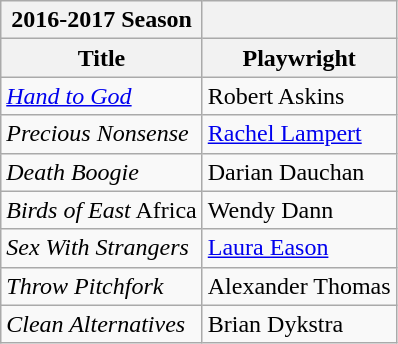<table class="wikitable">
<tr>
<th>2016-2017 Season</th>
<th></th>
</tr>
<tr>
<th>Title</th>
<th>Playwright</th>
</tr>
<tr>
<td><em><a href='#'>Hand to God</a></em></td>
<td>Robert Askins</td>
</tr>
<tr>
<td><em>Precious Nonsense</em></td>
<td><a href='#'>Rachel Lampert</a></td>
</tr>
<tr>
<td><em>Death Boogie</em></td>
<td>Darian Dauchan</td>
</tr>
<tr>
<td><em>Birds of East</em> Africa</td>
<td>Wendy Dann</td>
</tr>
<tr>
<td><em>Sex With Strangers</em></td>
<td><a href='#'>Laura Eason</a></td>
</tr>
<tr>
<td><em>Throw Pitchfork</em></td>
<td>Alexander Thomas</td>
</tr>
<tr>
<td><em>Clean Alternatives</em></td>
<td>Brian Dykstra</td>
</tr>
</table>
